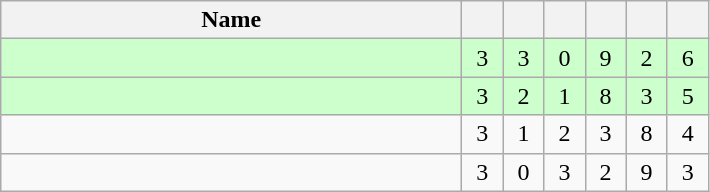<table class=wikitable style="text-align:center">
<tr>
<th width=300>Name</th>
<th width=20></th>
<th width=20></th>
<th width=20></th>
<th width=20></th>
<th width=20></th>
<th width=20></th>
</tr>
<tr style="background-color:#ccffcc;">
<td style="text-align:left;"></td>
<td>3</td>
<td>3</td>
<td>0</td>
<td>9</td>
<td>2</td>
<td>6</td>
</tr>
<tr style="background-color:#ccffcc;">
<td style="text-align:left;"></td>
<td>3</td>
<td>2</td>
<td>1</td>
<td>8</td>
<td>3</td>
<td>5</td>
</tr>
<tr>
<td style="text-align:left;"></td>
<td>3</td>
<td>1</td>
<td>2</td>
<td>3</td>
<td>8</td>
<td>4</td>
</tr>
<tr>
<td style="text-align:left;"></td>
<td>3</td>
<td>0</td>
<td>3</td>
<td>2</td>
<td>9</td>
<td>3</td>
</tr>
</table>
